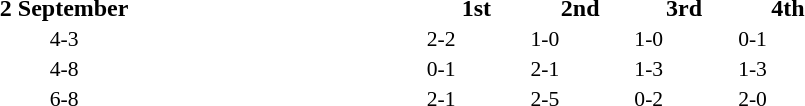<table width=60% cellspacing=1>
<tr>
<th width=20%></th>
<th width=16%>2 September</th>
<th width=20%></th>
<th width=8%>1st</th>
<th width=8%>2nd</th>
<th width=8%>3rd</th>
<th width=8%>4th</th>
</tr>
<tr style=font-size:90%>
<td align=right></td>
<td align=center>4-3</td>
<td></td>
<td>2-2</td>
<td>1-0</td>
<td>1-0</td>
<td>0-1</td>
</tr>
<tr style=font-size:90%>
<td align=right></td>
<td align=center>4-8</td>
<td><strong></strong></td>
<td>0-1</td>
<td>2-1</td>
<td>1-3</td>
<td>1-3</td>
</tr>
<tr style=font-size:90%>
<td align=right><strong></strong></td>
<td align=center>6-8</td>
<td></td>
<td>2-1</td>
<td>2-5</td>
<td>0-2</td>
<td>2-0</td>
</tr>
</table>
